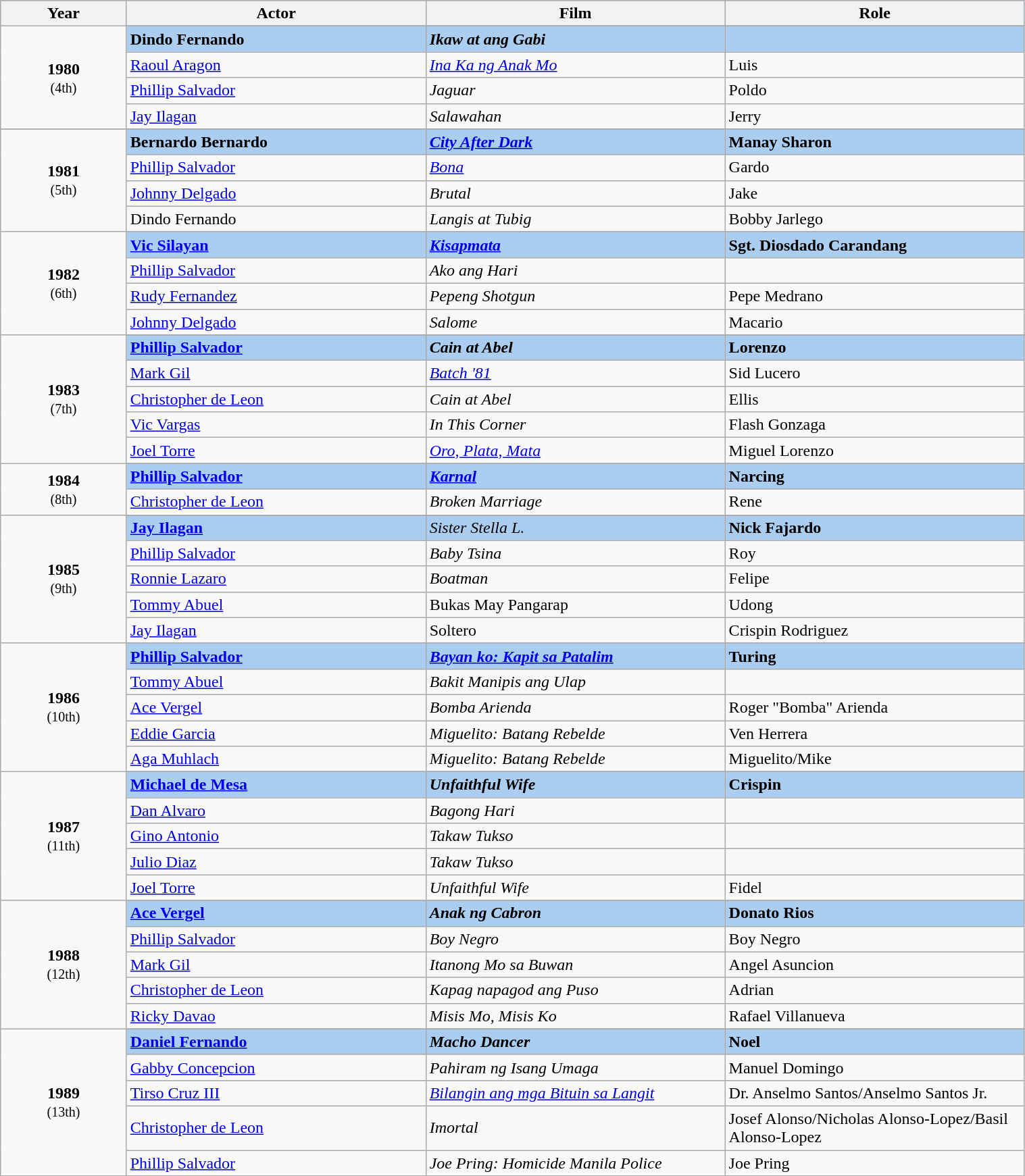<table class="wikitable" style="width:80%">
<tr bgcolor="#ABCDEF">
<th width="8%">Year</th>
<th width="19%">Actor</th>
<th width="19%">Film</th>
<th width="19%">Role</th>
</tr>
<tr>
<td rowspan=5 style="text-align:center"><strong>1980</strong><br><small>(4th)</small></td>
</tr>
<tr style="background:#ABCDEF">
<td><strong>Dindo Fernando</strong></td>
<td><strong><em>Ikaw at ang Gabi</em></strong></td>
<td></td>
</tr>
<tr>
<td><a href='#'>Raoul Aragon</a></td>
<td><em><a href='#'>Ina Ka ng Anak Mo</a></em></td>
<td>Luis</td>
</tr>
<tr>
<td><a href='#'>Phillip Salvador</a></td>
<td><em>Jaguar</em></td>
<td>Poldo</td>
</tr>
<tr>
<td><a href='#'>Jay Ilagan</a></td>
<td><em>Salawahan</em></td>
<td>Jerry</td>
</tr>
<tr>
</tr>
<tr>
<td rowspan=5 style="text-align:center"><strong>1981</strong><br><small>(5th)</small></td>
</tr>
<tr style="background:#ABCDEF">
<td><strong>Bernardo Bernardo</strong></td>
<td><strong><em><a href='#'>City After Dark</a></em></strong></td>
<td><strong>Manay Sharon</strong></td>
</tr>
<tr>
<td><a href='#'>Phillip Salvador</a></td>
<td><em><a href='#'>Bona</a></em></td>
<td>Gardo</td>
</tr>
<tr>
<td><a href='#'>Johnny Delgado</a></td>
<td><em>Brutal</em></td>
<td>Jake</td>
</tr>
<tr>
<td>Dindo Fernando</td>
<td><em>Langis at Tubig</em></td>
<td>Bobby Jarlego</td>
</tr>
<tr>
<td rowspan=5 style="text-align:center"><strong>1982</strong><br><small>(6th)</small></td>
</tr>
<tr style="background:#ABCDEF">
<td><strong><a href='#'>Vic Silayan</a></strong></td>
<td><strong><em><a href='#'>Kisapmata</a></em></strong></td>
<td><strong>Sgt. Diosdado Carandang</strong></td>
</tr>
<tr>
<td><a href='#'>Phillip Salvador</a></td>
<td><em>Ako ang Hari</em></td>
<td></td>
</tr>
<tr>
<td><a href='#'>Rudy Fernandez</a></td>
<td><em>Pepeng Shotgun</em></td>
<td>Pepe Medrano</td>
</tr>
<tr>
<td><a href='#'>Johnny Delgado</a></td>
<td><em>Salome</em></td>
<td>Macario</td>
</tr>
<tr>
<td rowspan=6 style="text-align:center"><strong>1983</strong><br><small>(7th)</small></td>
</tr>
<tr style="background:#ABCDEF">
<td><strong><a href='#'>Phillip Salvador</a></strong></td>
<td><strong><em>Cain at Abel</em></strong></td>
<td><strong>Lorenzo</strong></td>
</tr>
<tr>
<td><a href='#'>Mark Gil</a></td>
<td><em><a href='#'>Batch '81</a></em></td>
<td>Sid Lucero</td>
</tr>
<tr>
<td><a href='#'>Christopher de Leon</a></td>
<td><em>Cain at Abel</em></td>
<td>Ellis</td>
</tr>
<tr>
<td><a href='#'>Vic Vargas</a></td>
<td><em>In This Corner</em></td>
<td>Flash Gonzaga</td>
</tr>
<tr>
<td><a href='#'>Joel Torre</a></td>
<td><em><a href='#'>Oro, Plata, Mata</a></em></td>
<td>Miguel Lorenzo</td>
</tr>
<tr>
<td rowspan=3 style="text-align:center"><strong>1984</strong><br><small>(8th)</small></td>
</tr>
<tr style="background:#ABCDEF">
<td><strong><a href='#'>Phillip Salvador</a></strong></td>
<td><strong><em><a href='#'>Karnal</a></em></strong></td>
<td><strong>Narcing</strong></td>
</tr>
<tr>
<td><a href='#'>Christopher de Leon</a></td>
<td><em>Broken Marriage</em></td>
<td>Rene</td>
</tr>
<tr>
<td rowspan=6 style="text-align:center"><strong>1985</strong><br><small>(9th)</small></td>
</tr>
<tr style="background:#ABCDEF">
<td><strong><a href='#'>Jay Ilagan</a></strong></td>
<td><em>Sister Stella L.</em></td>
<td><strong>Nick Fajardo</strong></td>
</tr>
<tr>
<td><a href='#'>Phillip Salvador</a></td>
<td><em>Baby Tsina</em></td>
<td>Roy</td>
</tr>
<tr>
<td><a href='#'>Ronnie Lazaro</a></td>
<td><em>Boatman<strong></td>
<td>Felipe</td>
</tr>
<tr>
<td><a href='#'>Tommy Abuel</a></td>
<td></em>Bukas May Pangarap<em></td>
<td>Udong</td>
</tr>
<tr>
<td><a href='#'>Jay Ilagan</a></td>
<td></em>Soltero</strong></td>
<td>Crispin Rodriguez</td>
</tr>
<tr>
<td rowspan=6 style="text-align:center"><strong>1986</strong><br><small>(10th)</small></td>
</tr>
<tr style="background:#ABCDEF">
<td><strong><a href='#'>Phillip Salvador</a></strong></td>
<td><strong><em><a href='#'>Bayan ko: Kapit sa Patalim</a></em></strong></td>
<td><strong>Turing</strong></td>
</tr>
<tr>
<td><a href='#'>Tommy Abuel</a></td>
<td><em>Bakit Manipis ang Ulap</em></td>
<td></td>
</tr>
<tr>
<td><a href='#'>Ace Vergel</a></td>
<td><em>Bomba Arienda</em></td>
<td>Roger "Bomba" Arienda</td>
</tr>
<tr>
<td><a href='#'>Eddie Garcia</a></td>
<td><em>Miguelito: Batang Rebelde</em></td>
<td>Ven Herrera</td>
</tr>
<tr>
<td><a href='#'>Aga Muhlach</a></td>
<td><em>Miguelito: Batang Rebelde</em></td>
<td>Miguelito/Mike</td>
</tr>
<tr>
<td rowspan=6 style="text-align:center"><strong>1987</strong><br><small>(11th)</small></td>
</tr>
<tr style="background:#ABCDEF">
<td><strong><a href='#'>Michael de Mesa</a></strong></td>
<td><strong><em>Unfaithful Wife</em></strong></td>
<td><strong>Crispin</strong></td>
</tr>
<tr>
<td><a href='#'>Dan Alvaro</a></td>
<td><em>Bagong Hari</em></td>
<td></td>
</tr>
<tr>
<td><a href='#'>Gino Antonio</a></td>
<td><em>Takaw Tukso</em></td>
<td></td>
</tr>
<tr>
<td><a href='#'>Julio Diaz</a></td>
<td><em>Takaw Tukso</em></td>
<td></td>
</tr>
<tr>
<td><a href='#'>Joel Torre</a></td>
<td><em>Unfaithful Wife</em></td>
<td>Fidel</td>
</tr>
<tr>
<td rowspan=6 style="text-align:center"><strong>1988</strong><br><small>(12th)</small></td>
</tr>
<tr style="background:#ABCDEF">
<td><strong><a href='#'>Ace Vergel</a></strong></td>
<td><strong><em>Anak ng Cabron</em></strong></td>
<td><strong>Donato Rios</strong></td>
</tr>
<tr>
<td><a href='#'>Phillip Salvador</a></td>
<td><em>Boy Negro</em></td>
<td>Boy Negro</td>
</tr>
<tr>
<td><a href='#'>Mark Gil</a></td>
<td><em>Itanong Mo sa Buwan</em></td>
<td>Angel Asuncion</td>
</tr>
<tr>
<td><a href='#'>Christopher de Leon</a></td>
<td><em>Kapag napagod ang Puso</em></td>
<td>Adrian</td>
</tr>
<tr>
<td><a href='#'>Ricky Davao</a></td>
<td><em>Misis Mo, Misis Ko</em></td>
<td>Rafael Villanueva</td>
</tr>
<tr>
<td rowspan=6 style="text-align:center"><strong>1989</strong><br><small>(13th)</small></td>
</tr>
<tr style="background:#ABCDEF">
<td><strong><a href='#'>Daniel Fernando</a></strong></td>
<td><strong><em>Macho Dancer</em></strong></td>
<td><strong>Noel</strong></td>
</tr>
<tr>
<td><a href='#'>Gabby Concepcion</a></td>
<td><em>Pahiram ng Isang Umaga</em></td>
<td>Manuel Domingo</td>
</tr>
<tr>
<td><a href='#'>Tirso Cruz III</a></td>
<td><em><a href='#'>Bilangin ang mga Bituin sa Langit</a></em></td>
<td>Dr. Anselmo Santos/Anselmo Santos Jr.</td>
</tr>
<tr>
<td><a href='#'>Christopher de Leon</a></td>
<td><em>Imortal</em></td>
<td>Josef Alonso/Nicholas Alonso-Lopez/Basil Alonso-Lopez</td>
</tr>
<tr>
<td><a href='#'>Phillip Salvador</a></td>
<td><em>Joe Pring: Homicide Manila Police</em></td>
<td>Joe Pring</td>
</tr>
<tr>
</tr>
</table>
